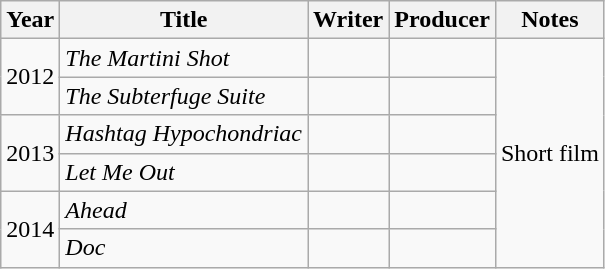<table class="wikitable">
<tr>
<th>Year</th>
<th>Title</th>
<th>Writer</th>
<th>Producer</th>
<th>Notes</th>
</tr>
<tr>
<td rowspan="2">2012</td>
<td><em>The Martini Shot</em></td>
<td></td>
<td></td>
<td rowspan="6">Short film</td>
</tr>
<tr>
<td><em>The Subterfuge Suite</em></td>
<td></td>
<td></td>
</tr>
<tr>
<td rowspan="2">2013</td>
<td><em>Hashtag Hypochondriac</em></td>
<td></td>
<td></td>
</tr>
<tr>
<td><em>Let Me Out</em></td>
<td></td>
<td></td>
</tr>
<tr>
<td rowspan="2">2014</td>
<td><em>Ahead</em></td>
<td></td>
<td></td>
</tr>
<tr>
<td><em>Doc</em></td>
<td></td>
<td></td>
</tr>
</table>
